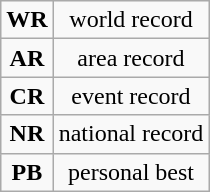<table class="wikitable" style="text-align:center;">
<tr>
<td><strong>WR</strong></td>
<td>world record</td>
</tr>
<tr>
<td><strong>AR</strong></td>
<td>area record</td>
</tr>
<tr>
<td><strong>CR</strong></td>
<td>event record</td>
</tr>
<tr>
<td><strong>NR</strong></td>
<td>national record</td>
</tr>
<tr>
<td><strong>PB</strong></td>
<td>personal best</td>
</tr>
</table>
